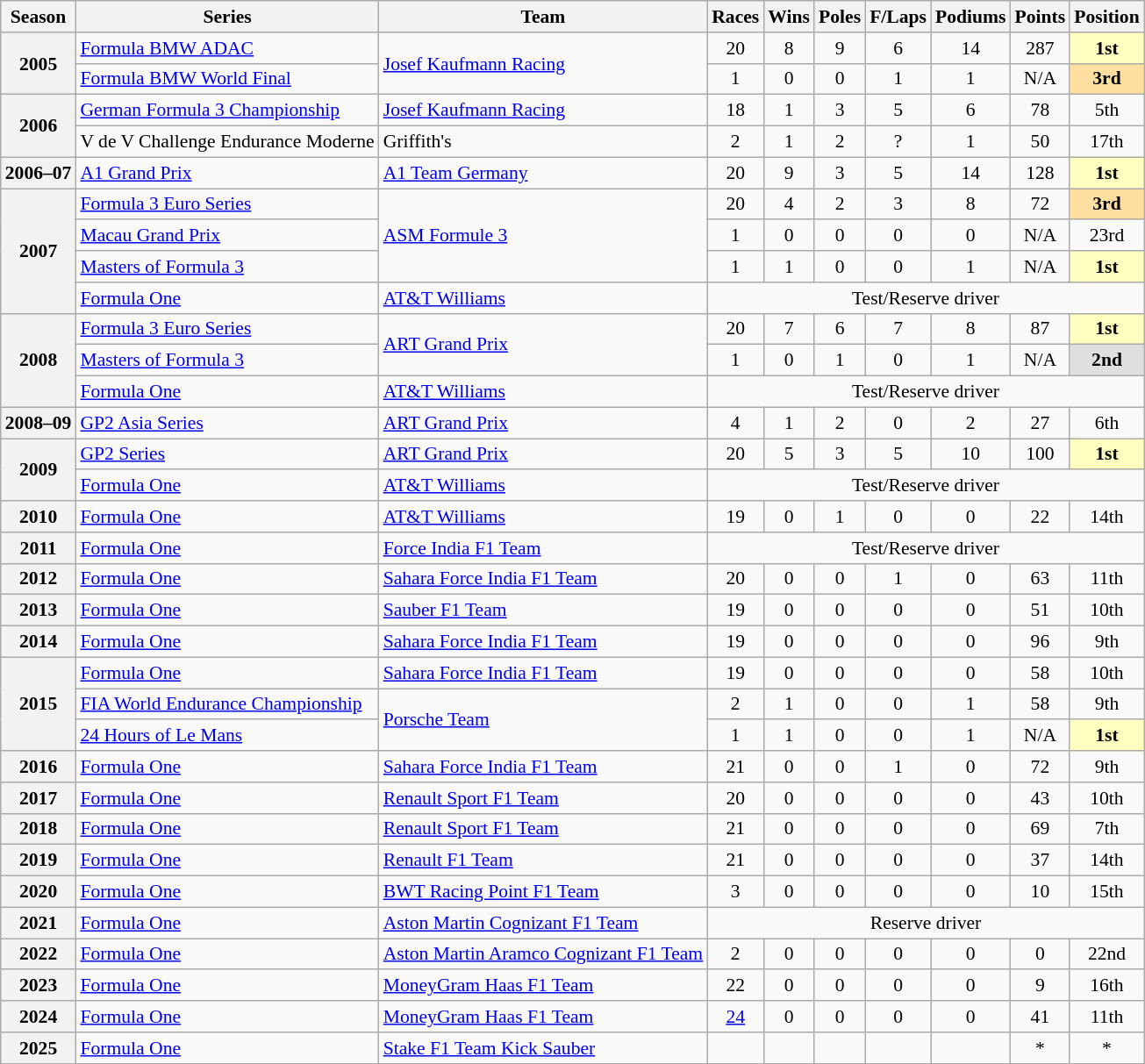<table class="wikitable" style="font-size: 90%; text-align:center">
<tr>
<th>Season</th>
<th>Series</th>
<th>Team</th>
<th>Races</th>
<th>Wins</th>
<th>Poles</th>
<th>F/Laps</th>
<th>Podiums</th>
<th>Points</th>
<th>Position</th>
</tr>
<tr>
<th rowspan=2>2005</th>
<td align=left><a href='#'>Formula BMW ADAC</a></td>
<td align=left rowspan=2><a href='#'>Josef Kaufmann Racing</a></td>
<td>20</td>
<td>8</td>
<td>9</td>
<td>6</td>
<td>14</td>
<td>287</td>
<td style="background:#FFFFBF;"><strong>1st</strong></td>
</tr>
<tr>
<td align=left><a href='#'>Formula BMW World Final</a></td>
<td>1</td>
<td>0</td>
<td>0</td>
<td>1</td>
<td>1</td>
<td>N/A</td>
<td style="background:#FFDF9F;"><strong>3rd</strong></td>
</tr>
<tr>
<th rowspan=2>2006</th>
<td align=left><a href='#'>German Formula 3 Championship</a></td>
<td align=left><a href='#'>Josef Kaufmann Racing</a></td>
<td>18</td>
<td>1</td>
<td>3</td>
<td>5</td>
<td>6</td>
<td>78</td>
<td>5th</td>
</tr>
<tr>
<td align=left>V de V Challenge Endurance Moderne</td>
<td align=left>Griffith's</td>
<td>2</td>
<td>1</td>
<td>2</td>
<td>?</td>
<td>1</td>
<td>50</td>
<td>17th</td>
</tr>
<tr>
<th>2006–07</th>
<td align=left><a href='#'>A1 Grand Prix</a></td>
<td align=left><a href='#'>A1 Team Germany</a></td>
<td>20</td>
<td>9</td>
<td>3</td>
<td>5</td>
<td>14</td>
<td>128</td>
<td style="background:#FFFFBF;"><strong>1st</strong></td>
</tr>
<tr>
<th rowspan=4>2007</th>
<td align=left><a href='#'>Formula 3 Euro Series</a></td>
<td align=left rowspan=3><a href='#'>ASM Formule 3</a></td>
<td>20</td>
<td>4</td>
<td>2</td>
<td>3</td>
<td>8</td>
<td>72</td>
<td style="background:#FFDF9F;"><strong>3rd</strong></td>
</tr>
<tr>
<td align=left><a href='#'>Macau Grand Prix</a></td>
<td>1</td>
<td>0</td>
<td>0</td>
<td>0</td>
<td>0</td>
<td>N/A</td>
<td>23rd</td>
</tr>
<tr>
<td align=left><a href='#'>Masters of Formula 3</a></td>
<td>1</td>
<td>1</td>
<td>0</td>
<td>0</td>
<td>1</td>
<td>N/A</td>
<td style="background:#FFFFBF;"><strong>1st</strong></td>
</tr>
<tr>
<td align=left><a href='#'>Formula One</a></td>
<td align=left><a href='#'>AT&T Williams</a></td>
<td colspan=7>Test/Reserve driver</td>
</tr>
<tr>
<th rowspan="3">2008</th>
<td align=left><a href='#'>Formula 3 Euro Series</a></td>
<td align=left rowspan=2><a href='#'>ART Grand Prix</a></td>
<td>20</td>
<td>7</td>
<td>6</td>
<td>7</td>
<td>8</td>
<td>87</td>
<td style="background:#FFFFBF;"><strong>1st</strong></td>
</tr>
<tr>
<td align=left><a href='#'>Masters of Formula 3</a></td>
<td>1</td>
<td>0</td>
<td>1</td>
<td>0</td>
<td>1</td>
<td>N/A</td>
<td style="background:#DFDFDF;"><strong>2nd</strong></td>
</tr>
<tr>
<td align=left><a href='#'>Formula One</a></td>
<td align=left><a href='#'>AT&T Williams</a></td>
<td colspan=7>Test/Reserve driver</td>
</tr>
<tr>
<th>2008–09</th>
<td align=left><a href='#'>GP2 Asia Series</a></td>
<td align=left><a href='#'>ART Grand Prix</a></td>
<td>4</td>
<td>1</td>
<td>2</td>
<td>0</td>
<td>2</td>
<td>27</td>
<td>6th</td>
</tr>
<tr>
<th rowspan=2>2009</th>
<td align=left><a href='#'>GP2 Series</a></td>
<td align=left><a href='#'>ART Grand Prix</a></td>
<td>20</td>
<td>5</td>
<td>3</td>
<td>5</td>
<td>10</td>
<td>100</td>
<td style="background:#FFFFBF;"><strong>1st</strong></td>
</tr>
<tr>
<td align=left><a href='#'>Formula One</a></td>
<td align=left><a href='#'>AT&T Williams</a></td>
<td colspan=7>Test/Reserve driver</td>
</tr>
<tr>
<th>2010</th>
<td align=left><a href='#'>Formula One</a></td>
<td align=left><a href='#'>AT&T Williams</a></td>
<td>19</td>
<td>0</td>
<td>1</td>
<td>0</td>
<td>0</td>
<td>22</td>
<td>14th</td>
</tr>
<tr>
<th>2011</th>
<td align=left><a href='#'>Formula One</a></td>
<td align=left><a href='#'>Force India F1 Team</a></td>
<td colspan=7>Test/Reserve driver</td>
</tr>
<tr>
<th>2012</th>
<td align=left><a href='#'>Formula One</a></td>
<td align=left><a href='#'>Sahara Force India F1 Team</a></td>
<td>20</td>
<td>0</td>
<td>0</td>
<td>1</td>
<td>0</td>
<td>63</td>
<td>11th</td>
</tr>
<tr>
<th>2013</th>
<td align=left><a href='#'>Formula One</a></td>
<td align=left><a href='#'>Sauber F1 Team</a></td>
<td>19</td>
<td>0</td>
<td>0</td>
<td>0</td>
<td>0</td>
<td>51</td>
<td>10th</td>
</tr>
<tr>
<th>2014</th>
<td align=left><a href='#'>Formula One</a></td>
<td align=left><a href='#'>Sahara Force India F1 Team</a></td>
<td>19</td>
<td>0</td>
<td>0</td>
<td>0</td>
<td>0</td>
<td>96</td>
<td>9th</td>
</tr>
<tr>
<th rowspan=3>2015</th>
<td align=left><a href='#'>Formula One</a></td>
<td align=left><a href='#'>Sahara Force India F1 Team</a></td>
<td>19</td>
<td>0</td>
<td>0</td>
<td>0</td>
<td>0</td>
<td>58</td>
<td>10th</td>
</tr>
<tr>
<td align=left><a href='#'>FIA World Endurance Championship</a></td>
<td align=left rowspan=2><a href='#'>Porsche Team</a></td>
<td>2</td>
<td>1</td>
<td>0</td>
<td>0</td>
<td>1</td>
<td>58</td>
<td>9th</td>
</tr>
<tr>
<td align=left><a href='#'>24 Hours of Le Mans</a></td>
<td>1</td>
<td>1</td>
<td>0</td>
<td>0</td>
<td>1</td>
<td>N/A</td>
<td style="background:#FFFFBF;"><strong>1st</strong></td>
</tr>
<tr>
<th>2016</th>
<td align=left><a href='#'>Formula One</a></td>
<td align=left><a href='#'>Sahara Force India F1 Team</a></td>
<td>21</td>
<td>0</td>
<td>0</td>
<td>1</td>
<td>0</td>
<td>72</td>
<td>9th</td>
</tr>
<tr>
<th>2017</th>
<td align=left><a href='#'>Formula One</a></td>
<td align=left><a href='#'>Renault Sport F1 Team</a></td>
<td>20</td>
<td>0</td>
<td>0</td>
<td>0</td>
<td>0</td>
<td>43</td>
<td>10th</td>
</tr>
<tr>
<th>2018</th>
<td align=left><a href='#'>Formula One</a></td>
<td align=left><a href='#'>Renault Sport F1 Team</a></td>
<td>21</td>
<td>0</td>
<td>0</td>
<td>0</td>
<td>0</td>
<td>69</td>
<td>7th</td>
</tr>
<tr>
<th>2019</th>
<td align=left><a href='#'>Formula One</a></td>
<td align=left><a href='#'>Renault F1 Team</a></td>
<td>21</td>
<td>0</td>
<td>0</td>
<td>0</td>
<td>0</td>
<td>37</td>
<td>14th</td>
</tr>
<tr>
<th>2020</th>
<td align=left><a href='#'>Formula One</a></td>
<td align=left><a href='#'>BWT Racing Point F1 Team</a></td>
<td>3</td>
<td>0</td>
<td>0</td>
<td>0</td>
<td>0</td>
<td>10</td>
<td>15th</td>
</tr>
<tr>
<th>2021</th>
<td align=left><a href='#'>Formula One</a></td>
<td align=left><a href='#'>Aston Martin Cognizant F1 Team</a></td>
<td colspan=7>Reserve driver</td>
</tr>
<tr>
<th>2022</th>
<td align=left><a href='#'>Formula One</a></td>
<td align=left><a href='#'>Aston Martin Aramco Cognizant F1 Team</a></td>
<td>2</td>
<td>0</td>
<td>0</td>
<td>0</td>
<td>0</td>
<td>0</td>
<td>22nd</td>
</tr>
<tr>
<th>2023</th>
<td align=left><a href='#'>Formula One</a></td>
<td align=left><a href='#'>MoneyGram Haas F1 Team</a></td>
<td>22</td>
<td>0</td>
<td>0</td>
<td>0</td>
<td>0</td>
<td>9</td>
<td>16th</td>
</tr>
<tr>
<th>2024</th>
<td align=left><a href='#'>Formula One</a></td>
<td align=left><a href='#'>MoneyGram Haas F1 Team</a></td>
<td><a href='#'>24</a></td>
<td>0</td>
<td>0</td>
<td>0</td>
<td>0</td>
<td>41</td>
<td>11th</td>
</tr>
<tr>
<th>2025</th>
<td align=left><a href='#'>Formula One</a></td>
<td align=left><a href='#'>Stake F1 Team Kick Sauber</a></td>
<td><a href='#'></a></td>
<td></td>
<td></td>
<td></td>
<td></td>
<td>*</td>
<td>*</td>
</tr>
</table>
